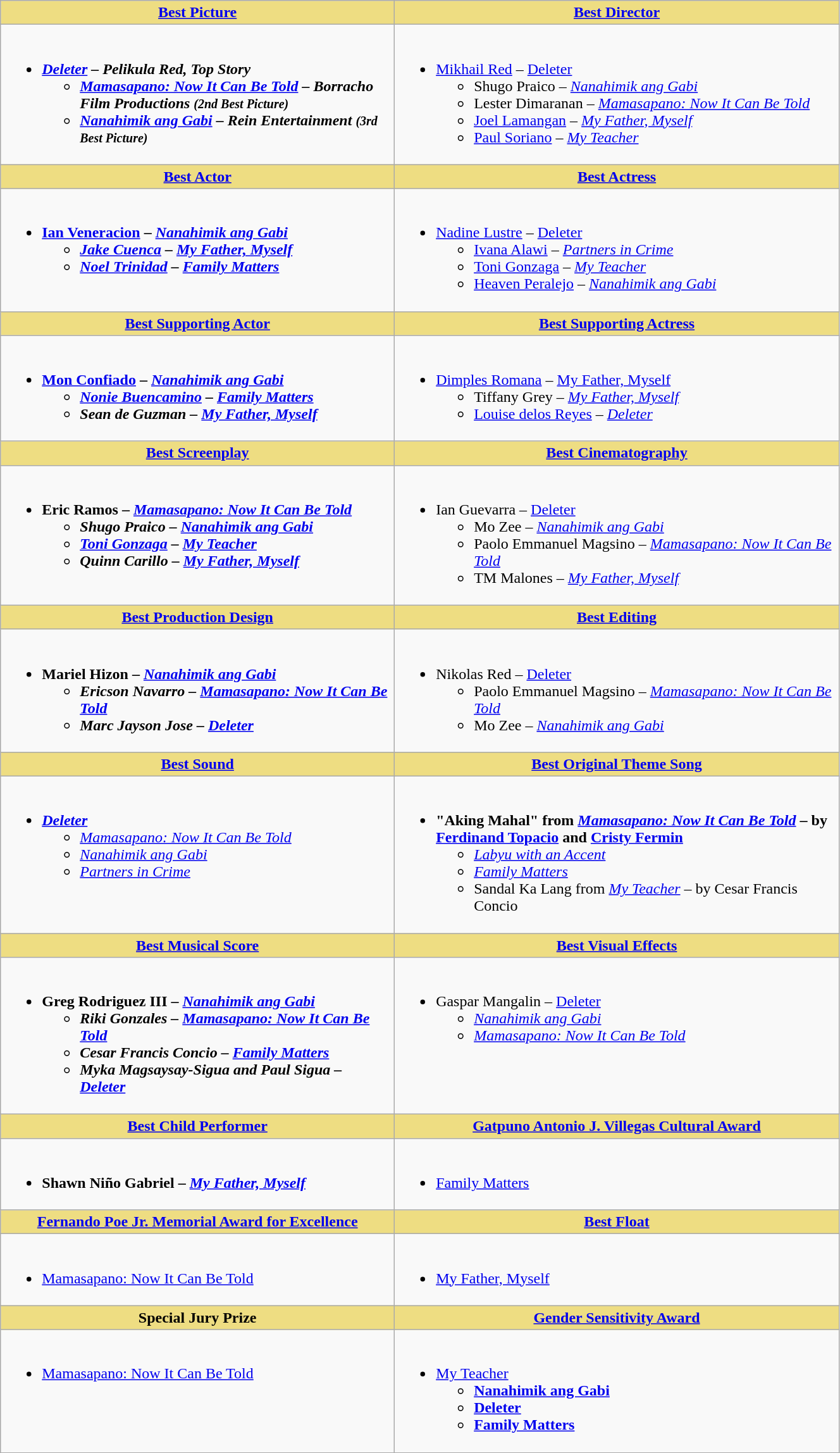<table class=wikitable width="70%">
<tr>
<th style="background:#EEDD82;" ! style="width="30%"><a href='#'>Best Picture</a></th>
<th style="background:#EEDD82;" ! style="width="30%"><a href='#'>Best Director</a></th>
</tr>
<tr>
<td valign="top"><br><ul><li><strong><em><a href='#'>Deleter</a><em> – Pelikula Red, Top Story<strong><ul><li></em><a href='#'>Mamasapano: Now It Can Be Told</a><em> – Borracho Film Productions <small>(2nd Best Picture)</small></li><li></em><a href='#'>Nanahimik ang Gabi</a><em> – Rein Entertainment <small>(3rd Best Picture)</small></li></ul></li></ul></td>
<td valign="top"><br><ul><li></strong><a href='#'>Mikhail Red</a> – </em><a href='#'>Deleter</a></em></strong><ul><li>Shugo Praico – <em><a href='#'>Nanahimik ang Gabi</a></em></li><li>Lester Dimaranan – <em><a href='#'>Mamasapano: Now It Can Be Told</a></em></li><li><a href='#'>Joel Lamangan</a> – <em><a href='#'>My Father, Myself</a></em></li><li><a href='#'>Paul Soriano</a> – <em><a href='#'>My Teacher</a></em></li></ul></li></ul></td>
</tr>
<tr>
<th style="background:#EEDD82;" ! style="width="30%"><a href='#'>Best Actor</a></th>
<th style="background:#EEDD82;" ! style="width="30%"><a href='#'>Best Actress</a></th>
</tr>
<tr>
<td valign="top"><br><ul><li><strong><a href='#'>Ian Veneracion</a> – <em><a href='#'>Nanahimik ang Gabi</a><strong><em><ul><li><a href='#'>Jake Cuenca</a> – </em><a href='#'>My Father, Myself</a><em></li><li><a href='#'>Noel Trinidad</a> – </em><a href='#'>Family Matters</a><em></li></ul></li></ul></td>
<td valign="top"><br><ul><li></strong><a href='#'>Nadine Lustre</a> – </em><a href='#'>Deleter</a></em></strong><ul><li><a href='#'>Ivana Alawi</a> – <em><a href='#'>Partners in Crime</a></em></li><li><a href='#'>Toni Gonzaga</a> – <em><a href='#'>My Teacher</a></em></li><li><a href='#'>Heaven Peralejo</a> – <em><a href='#'>Nanahimik ang Gabi</a></em></li></ul></li></ul></td>
</tr>
<tr>
<th style="background:#EEDD82;" ! style="width="30%"><a href='#'>Best Supporting Actor</a></th>
<th style="background:#EEDD82;" ! style="width="30%"><a href='#'>Best Supporting Actress</a></th>
</tr>
<tr>
<td valign="top"><br><ul><li><strong><a href='#'>Mon Confiado</a> – <em><a href='#'>Nanahimik ang Gabi</a><strong><em><ul><li><a href='#'>Nonie Buencamino</a> – </em><a href='#'>Family Matters</a><em></li><li>Sean de Guzman – </em><a href='#'>My Father, Myself</a><em></li></ul></li></ul></td>
<td valign="top"><br><ul><li></strong><a href='#'>Dimples Romana</a> – </em><a href='#'>My Father, Myself</a></em></strong><ul><li>Tiffany Grey – <em><a href='#'>My Father, Myself</a></em></li><li><a href='#'>Louise delos Reyes</a> – <em><a href='#'>Deleter</a></em></li></ul></li></ul></td>
</tr>
<tr>
<th style="background:#EEDD82;" ! style="width="30%"><a href='#'>Best Screenplay</a></th>
<th style="background:#EEDD82;" ! style="width="50%"><a href='#'>Best Cinematography</a></th>
</tr>
<tr>
<td valign="top"><br><ul><li><strong>Eric Ramos – <em><a href='#'>Mamasapano: Now It Can Be Told</a><strong><em><ul><li>Shugo Praico – </em><a href='#'>Nanahimik ang Gabi</a><em></li><li><a href='#'>Toni Gonzaga</a> – </em><a href='#'>My Teacher</a><em></li><li>Quinn Carillo – </em><a href='#'>My Father, Myself</a><em></li></ul></li></ul></td>
<td valign="top"><br><ul><li></strong>Ian Guevarra – </em><a href='#'>Deleter</a></em></strong><ul><li>Mo Zee – <em><a href='#'>Nanahimik ang Gabi</a></em></li><li>Paolo Emmanuel Magsino – <em><a href='#'>Mamasapano: Now It Can Be Told</a></em></li><li>TM Malones – <em><a href='#'>My Father, Myself</a></em></li></ul></li></ul></td>
</tr>
<tr>
<th style="background:#EEDD82;" ! style="width="50%"><a href='#'>Best Production Design</a></th>
<th style="background:#EEDD82;" ! style="width="50%"><a href='#'>Best Editing</a></th>
</tr>
<tr>
<td valign="top"><br><ul><li><strong>Mariel Hizon – <em><a href='#'>Nanahimik ang Gabi</a><strong><em><ul><li>Ericson Navarro – </em><a href='#'>Mamasapano: Now It Can Be Told</a><em></li><li>Marc Jayson Jose – </em><a href='#'>Deleter</a><em></li></ul></li></ul></td>
<td valign="top"><br><ul><li></strong>Nikolas Red – </em><a href='#'>Deleter</a></em></strong><ul><li>Paolo Emmanuel Magsino – <em><a href='#'>Mamasapano: Now It Can Be Told</a></em></li><li>Mo Zee – <em><a href='#'>Nanahimik ang Gabi</a></em></li></ul></li></ul></td>
</tr>
<tr>
<th style="background:#EEDD82;" ! style="width="50%"><a href='#'>Best Sound</a></th>
<th style="background:#EEDD82;" ! style="width="50%"><a href='#'>Best Original Theme Song</a></th>
</tr>
<tr>
<td valign="top"><br><ul><li><strong><em><a href='#'>Deleter</a></em></strong><ul><li><em><a href='#'>Mamasapano: Now It Can Be Told</a></em></li><li><em><a href='#'>Nanahimik ang Gabi</a></em></li><li><em><a href='#'>Partners in Crime</a></em></li></ul></li></ul></td>
<td valign="top"><br><ul><li><strong>"Aking Mahal" from <em><a href='#'>Mamasapano: Now It Can Be Told</a></em> – by <a href='#'>Ferdinand Topacio</a> and <a href='#'>Cristy Fermin</a></strong><ul><li><em><a href='#'>Labyu with an Accent</a></em></li><li><em><a href='#'>Family Matters</a></em></li><li>Sandal Ka Lang from <em><a href='#'>My Teacher</a></em> – by Cesar Francis Concio</li></ul></li></ul></td>
</tr>
<tr>
<th style="background:#EEDD82;" ! style="width="50%"><a href='#'>Best Musical Score</a></th>
<th style="background:#EEDD82;" ! style="width="50%"><a href='#'>Best Visual Effects</a></th>
</tr>
<tr>
<td valign="top"><br><ul><li><strong>Greg Rodriguez III – <em><a href='#'>Nanahimik ang Gabi</a><strong><em><ul><li>Riki Gonzales – </em><a href='#'>Mamasapano: Now It Can Be Told</a><em></li><li>Cesar Francis Concio – </em><a href='#'>Family Matters</a><em></li><li>Myka Magsaysay-Sigua and Paul Sigua – </em><a href='#'>Deleter</a><em></li></ul></li></ul></td>
<td valign="top"><br><ul><li></strong>Gaspar Mangalin – </em><a href='#'>Deleter</a></em></strong><ul><li><em><a href='#'>Nanahimik ang Gabi</a></em></li><li><em><a href='#'>Mamasapano: Now It Can Be Told</a></em></li></ul></li></ul></td>
</tr>
<tr>
<th style="background:#EEDD82;" ! style="width="50%"><a href='#'>Best Child Performer</a></th>
<th style="background:#EEDD82;" ! style="width="50%"><a href='#'>Gatpuno Antonio J. Villegas Cultural Award</a></th>
</tr>
<tr>
<td valign="top"><br><ul><li><strong>Shawn Niño Gabriel – <em><a href='#'>My Father, Myself</a><strong><em></li></ul></td>
<td valign="top"><br><ul><li></em></strong><a href='#'>Family Matters</a><strong><em></li></ul></td>
</tr>
<tr>
<th style="background:#EEDD82;" ! style="width="50%"><a href='#'>Fernando Poe Jr. Memorial Award for Excellence</a></th>
<th style="background:#EEDD82;" ! style="width="50%"><a href='#'>Best Float</a></th>
</tr>
<tr>
<td valign="top"><br><ul><li></em></strong><a href='#'>Mamasapano: Now It Can Be Told</a><strong><em></li></ul></td>
<td valign="top"><br><ul><li></em></strong><a href='#'>My Father, Myself</a><strong><em></li></ul></td>
</tr>
<tr>
<th style="background:#EEDD82;" ! style="width="50%">Special Jury Prize</th>
<th style="background:#EEDD82;" ! style="width="50%"><a href='#'>Gender Sensitivity Award</a></th>
</tr>
<tr>
<td valign="top"><br><ul><li></em></strong><a href='#'>Mamasapano: Now It Can Be Told</a><strong><em></li></ul></td>
<td valign="top"><br><ul><li></em></strong><a href='#'>My Teacher</a><strong><em><ul><li></em><a href='#'>Nanahimik ang Gabi</a><em></li><li></em><a href='#'>Deleter</a><em></li><li></em><a href='#'>Family Matters</a><em></li></ul></li></ul></td>
</tr>
</table>
